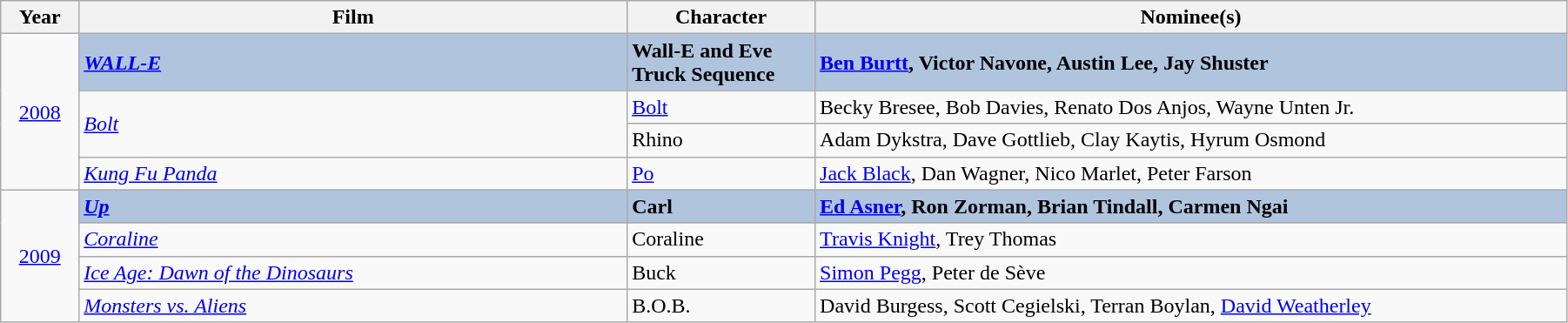<table class="wikitable" width="95%" cellpadding="5">
<tr>
<th width="5%">Year</th>
<th width="35%">Film</th>
<th width="12%">Character</th>
<th width="50%">Nominee(s)</th>
</tr>
<tr>
<td rowspan="4" style="text-align:center;"><a href='#'>2008</a><br></td>
<td style="background:#B0C4DE;"><strong><em><a href='#'>WALL-E</a></em></strong></td>
<td style="background:#B0C4DE;"><strong>Wall-E and Eve Truck Sequence</strong></td>
<td style="background:#B0C4DE;"><strong><a href='#'>Ben Burtt</a>, Victor Navone, Austin Lee, Jay Shuster</strong></td>
</tr>
<tr>
<td rowspan="2"><em><a href='#'>Bolt</a></em></td>
<td><a href='#'>Bolt</a></td>
<td>Becky Bresee, Bob Davies, Renato Dos Anjos, Wayne Unten Jr.</td>
</tr>
<tr>
<td>Rhino</td>
<td>Adam Dykstra, Dave Gottlieb, Clay Kaytis, Hyrum Osmond</td>
</tr>
<tr>
<td><em><a href='#'>Kung Fu Panda</a></em></td>
<td><a href='#'>Po</a></td>
<td><a href='#'>Jack Black</a>, Dan Wagner, Nico Marlet, Peter Farson</td>
</tr>
<tr>
<td rowspan="4" style="text-align:center;"><a href='#'>2009</a><br></td>
<td style="background:#B0C4DE;"><strong><em><a href='#'>Up</a></em></strong></td>
<td style="background:#B0C4DE;"><strong>Carl</strong></td>
<td style="background:#B0C4DE;"><strong><a href='#'>Ed Asner</a>, Ron Zorman, Brian Tindall, Carmen Ngai</strong></td>
</tr>
<tr>
<td><em><a href='#'>Coraline</a></em></td>
<td>Coraline</td>
<td><a href='#'>Travis Knight</a>, Trey Thomas</td>
</tr>
<tr>
<td><em><a href='#'>Ice Age: Dawn of the Dinosaurs</a></em></td>
<td>Buck</td>
<td><a href='#'>Simon Pegg</a>, Peter de Sève</td>
</tr>
<tr>
<td><em><a href='#'>Monsters vs. Aliens</a></em></td>
<td>B.O.B.</td>
<td>David Burgess, Scott Cegielski, Terran Boylan, <a href='#'>David Weatherley</a></td>
</tr>
</table>
